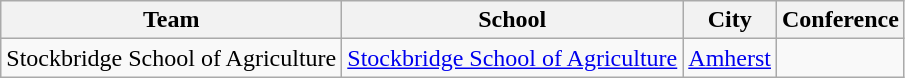<table class="sortable wikitable">
<tr>
<th>Team</th>
<th>School</th>
<th>City</th>
<th>Conference</th>
</tr>
<tr>
<td>Stockbridge School of Agriculture</td>
<td><a href='#'>Stockbridge School of Agriculture</a></td>
<td><a href='#'>Amherst</a></td>
<td></td>
</tr>
</table>
